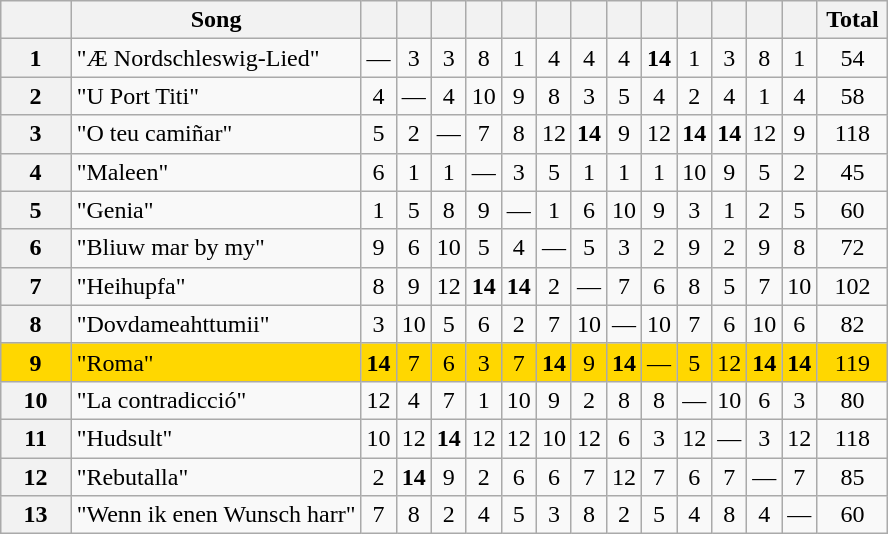<table class="sortable wikitable plainrowheaders" style="margin: 1em auto 1em auto; text-align:center;">
<tr>
<th scope="col" style="width:2.5em;"></th>
<th scope="col">Song</th>
<th scope="col"></th>
<th scope="col"></th>
<th scope="col"></th>
<th scope="col"></th>
<th scope="col"></th>
<th scope="col"></th>
<th scope="col"></th>
<th scope="col"></th>
<th scope="col"></th>
<th scope="col"></th>
<th></th>
<th></th>
<th></th>
<th scope="col" style="width:2.5em;">Total</th>
</tr>
<tr>
<th scope="row" style="text-align:center;">1</th>
<td align="left">"Æ Nordschleswig-Lied"</td>
<td>—</td>
<td>3</td>
<td>3</td>
<td>8</td>
<td>1</td>
<td>4</td>
<td>4</td>
<td>4</td>
<td><strong>14</strong></td>
<td>1</td>
<td>3</td>
<td>8</td>
<td>1</td>
<td>54</td>
</tr>
<tr>
<th scope="row" style="text-align:center;">2</th>
<td align="left">"U Port Titi"</td>
<td>4</td>
<td>—</td>
<td>4</td>
<td>10</td>
<td>9</td>
<td>8</td>
<td>3</td>
<td>5</td>
<td>4</td>
<td>2</td>
<td>4</td>
<td>1</td>
<td>4</td>
<td>58</td>
</tr>
<tr>
<th scope="row" style="text-align:center;">3</th>
<td align="left">"O teu camiñar"</td>
<td>5</td>
<td>2</td>
<td>—</td>
<td>7</td>
<td>8</td>
<td>12</td>
<td><strong>14</strong></td>
<td>9</td>
<td>12</td>
<td><strong>14</strong></td>
<td><strong>14</strong></td>
<td>12</td>
<td>9</td>
<td>118</td>
</tr>
<tr>
<th scope="row" style="text-align:center;">4</th>
<td align="left">"Maleen"</td>
<td>6</td>
<td>1</td>
<td>1</td>
<td>—</td>
<td>3</td>
<td>5</td>
<td>1</td>
<td>1</td>
<td>1</td>
<td>10</td>
<td>9</td>
<td>5</td>
<td>2</td>
<td>45</td>
</tr>
<tr>
<th scope="row" style="text-align:center;">5</th>
<td align="left">"Genia"</td>
<td>1</td>
<td>5</td>
<td>8</td>
<td>9</td>
<td>—</td>
<td>1</td>
<td>6</td>
<td>10</td>
<td>9</td>
<td>3</td>
<td>1</td>
<td>2</td>
<td>5</td>
<td>60</td>
</tr>
<tr>
<th scope="row" style="text-align:center;">6</th>
<td align="left">"Bliuw mar by my"</td>
<td>9</td>
<td>6</td>
<td>10</td>
<td>5</td>
<td>4</td>
<td>—</td>
<td>5</td>
<td>3</td>
<td>2</td>
<td>9</td>
<td>2</td>
<td>9</td>
<td>8</td>
<td>72</td>
</tr>
<tr>
<th scope="row" style="text-align:center;">7</th>
<td align="left">"Heihupfa"</td>
<td>8</td>
<td>9</td>
<td>12</td>
<td><strong>14</strong></td>
<td><strong>14</strong></td>
<td>2</td>
<td>—</td>
<td>7</td>
<td>6</td>
<td>8</td>
<td>5</td>
<td>7</td>
<td>10</td>
<td>102</td>
</tr>
<tr>
<th scope="row" style="text-align:center;">8</th>
<td align="left">"Dovdameahttumii"</td>
<td>3</td>
<td>10</td>
<td>5</td>
<td>6</td>
<td>2</td>
<td>7</td>
<td>10</td>
<td>—</td>
<td>10</td>
<td>7</td>
<td>6</td>
<td>10</td>
<td>6</td>
<td>82</td>
</tr>
<tr bgcolor="gold">
<th scope="row" style="text-align:center; font-weight:bold; background:gold;">9</th>
<td align="left">"Roma"</td>
<td><strong>14</strong></td>
<td>7</td>
<td>6</td>
<td>3</td>
<td>7</td>
<td><strong>14</strong></td>
<td>9</td>
<td><strong>14</strong></td>
<td>—</td>
<td>5</td>
<td>12</td>
<td><strong>14</strong></td>
<td><strong>14</strong></td>
<td>119</td>
</tr>
<tr>
<th scope="row" style="text-align:center;">10</th>
<td align="left">"La contradicció"</td>
<td>12</td>
<td>4</td>
<td>7</td>
<td>1</td>
<td>10</td>
<td>9</td>
<td>2</td>
<td>8</td>
<td>8</td>
<td>—</td>
<td>10</td>
<td>6</td>
<td>3</td>
<td>80</td>
</tr>
<tr>
<th scope="row" style="text-align:center;">11</th>
<td align="left">"Hudsult"</td>
<td>10</td>
<td>12</td>
<td><strong>14</strong></td>
<td>12</td>
<td>12</td>
<td>10</td>
<td>12</td>
<td>6</td>
<td>3</td>
<td>12</td>
<td>—</td>
<td>3</td>
<td>12</td>
<td>118</td>
</tr>
<tr>
<th scope="row" style="text-align:center;">12</th>
<td align="left">"Rebutalla"</td>
<td>2</td>
<td><strong>14</strong></td>
<td>9</td>
<td>2</td>
<td>6</td>
<td>6</td>
<td>7</td>
<td>12</td>
<td>7</td>
<td>6</td>
<td>7</td>
<td>—</td>
<td>7</td>
<td>85</td>
</tr>
<tr>
<th scope="row" style="text-align:center;">13</th>
<td align="left">"Wenn ik enen Wunsch harr"</td>
<td>7</td>
<td>8</td>
<td>2</td>
<td>4</td>
<td>5</td>
<td>3</td>
<td>8</td>
<td>2</td>
<td>5</td>
<td>4</td>
<td>8</td>
<td>4</td>
<td>—</td>
<td>60</td>
</tr>
</table>
